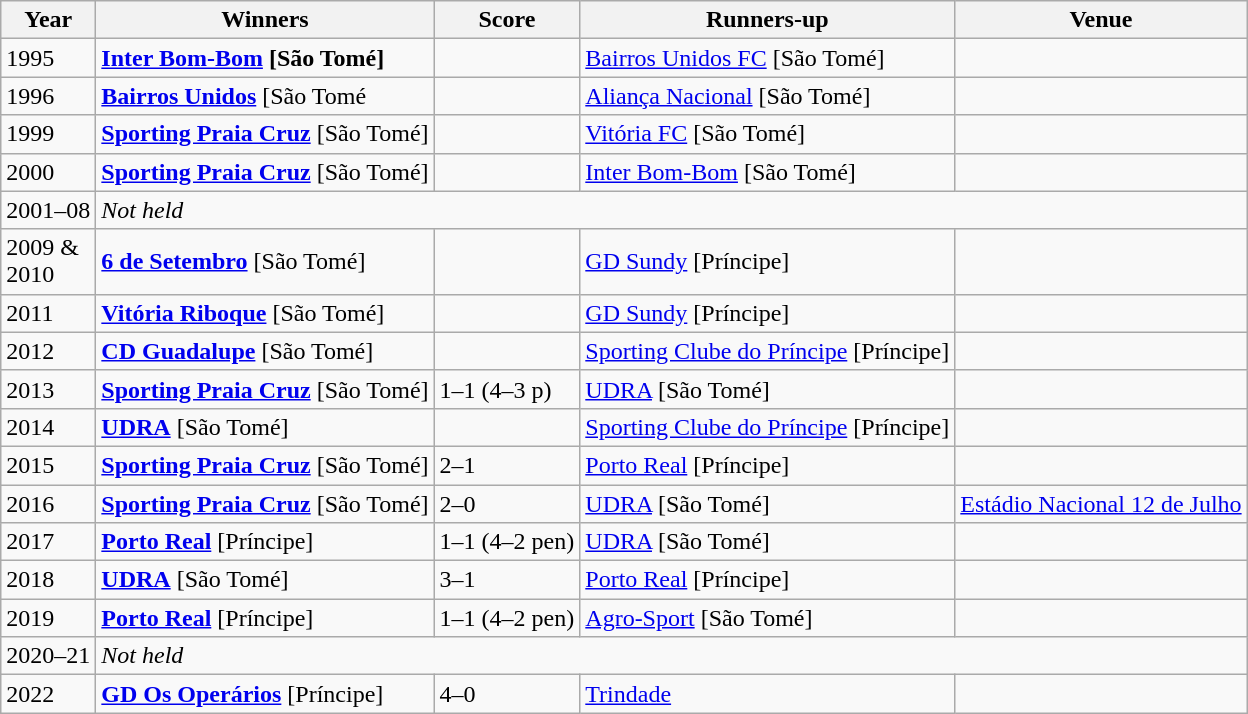<table class="wikitable">
<tr>
<th>Year</th>
<th>Winners</th>
<th>Score</th>
<th>Runners-up</th>
<th>Venue</th>
</tr>
<tr>
<td>1995</td>
<td><strong><a href='#'>Inter Bom-Bom</a> [São Tomé]</strong></td>
<td></td>
<td><a href='#'>Bairros Unidos FC</a> [São Tomé]</td>
<td></td>
</tr>
<tr>
<td>1996</td>
<td><strong><a href='#'>Bairros Unidos</a></strong> [São Tomé</td>
<td></td>
<td><a href='#'>Aliança Nacional</a> [São Tomé]</td>
<td></td>
</tr>
<tr>
<td>1999</td>
<td><strong><a href='#'>Sporting Praia Cruz</a></strong> [São Tomé]</td>
<td></td>
<td><a href='#'>Vitória FC</a> [São Tomé]</td>
<td></td>
</tr>
<tr>
<td>2000</td>
<td><strong><a href='#'>Sporting Praia Cruz</a></strong> [São Tomé]</td>
<td></td>
<td><a href='#'>Inter Bom-Bom</a> [São Tomé]</td>
<td></td>
</tr>
<tr>
<td>2001–08</td>
<td colspan=4><em>Not held</em></td>
</tr>
<tr>
<td>2009 &<br>2010</td>
<td><strong><a href='#'>6 de Setembro</a></strong> [São Tomé]</td>
<td></td>
<td><a href='#'>GD Sundy</a> [Príncipe]</td>
<td></td>
</tr>
<tr>
<td>2011</td>
<td><strong><a href='#'>Vitória Riboque</a></strong> [São Tomé]</td>
<td></td>
<td><a href='#'>GD Sundy</a> [Príncipe]</td>
<td></td>
</tr>
<tr>
<td>2012</td>
<td><strong><a href='#'>CD Guadalupe</a></strong> [São Tomé]</td>
<td></td>
<td><a href='#'>Sporting Clube do Príncipe</a> [Príncipe]</td>
<td></td>
</tr>
<tr>
<td>2013</td>
<td><strong><a href='#'>Sporting Praia Cruz</a></strong> [São Tomé]</td>
<td>1–1 (4–3 p)</td>
<td><a href='#'>UDRA</a> [São Tomé]</td>
<td></td>
</tr>
<tr>
<td>2014</td>
<td><strong><a href='#'>UDRA</a></strong> [São Tomé]</td>
<td></td>
<td><a href='#'>Sporting Clube do Príncipe</a> [Príncipe]</td>
<td></td>
</tr>
<tr>
<td>2015</td>
<td><strong><a href='#'>Sporting Praia Cruz</a></strong> [São Tomé]</td>
<td>2–1</td>
<td><a href='#'>Porto Real</a> [Príncipe]</td>
<td></td>
</tr>
<tr>
<td>2016</td>
<td><strong><a href='#'>Sporting Praia Cruz</a></strong> [São Tomé]</td>
<td>2–0</td>
<td><a href='#'>UDRA</a> [São Tomé]</td>
<td><a href='#'>Estádio Nacional 12 de Julho</a></td>
</tr>
<tr>
<td>2017</td>
<td><strong><a href='#'>Porto Real</a></strong> [Príncipe]</td>
<td>1–1 (4–2 pen)</td>
<td><a href='#'>UDRA</a> [São Tomé]</td>
<td></td>
</tr>
<tr>
<td>2018</td>
<td><strong><a href='#'>UDRA</a></strong> [São Tomé]</td>
<td>3–1</td>
<td><a href='#'>Porto Real</a> [Príncipe]</td>
<td></td>
</tr>
<tr>
<td>2019</td>
<td><strong><a href='#'>Porto Real</a></strong> [Príncipe]</td>
<td>1–1 (4–2 pen)</td>
<td><a href='#'>Agro-Sport</a> [São Tomé]</td>
<td></td>
</tr>
<tr>
<td>2020–21</td>
<td colspan=4><em>Not held</em></td>
</tr>
<tr>
<td>2022</td>
<td><strong><a href='#'>GD Os Operários</a></strong> [Príncipe]</td>
<td>4–0</td>
<td><a href='#'>Trindade</a></td>
<td></td>
</tr>
</table>
